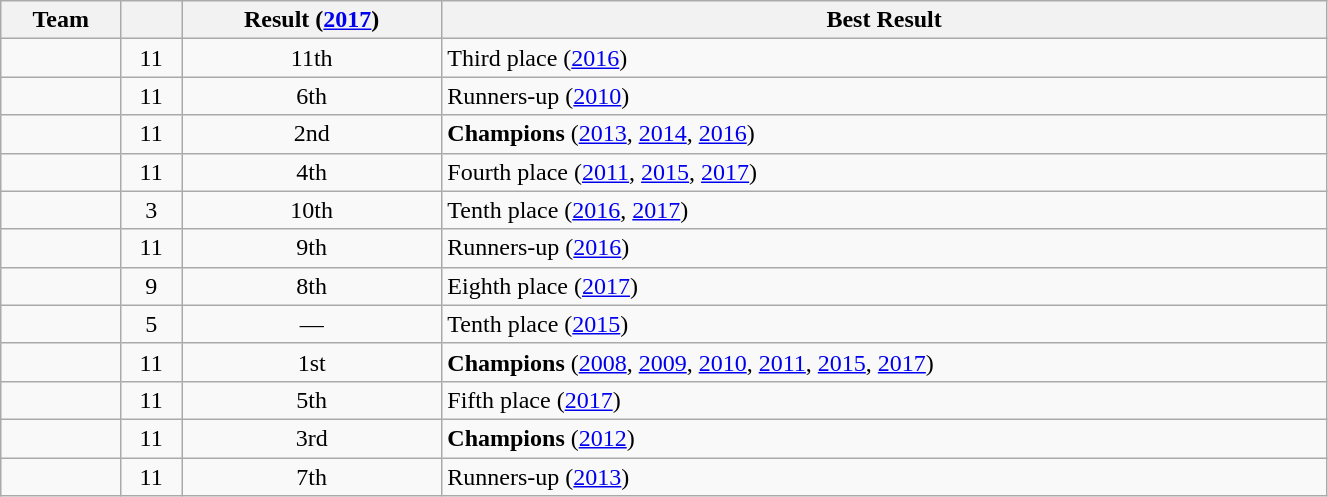<table class="wikitable sortable plainrowheaders" style="width:70%;">
<tr>
<th>Team</th>
<th></th>
<th>Result (<a href='#'>2017</a>)</th>
<th>Best Result</th>
</tr>
<tr>
<td align=left></td>
<td align=center>11</td>
<td align=center>11th</td>
<td align=left>Third place (<a href='#'>2016</a>)</td>
</tr>
<tr>
<td align=left></td>
<td align=center>11</td>
<td align=center>6th</td>
<td align=left>Runners-up (<a href='#'>2010</a>)</td>
</tr>
<tr>
<td align=left></td>
<td align=center>11</td>
<td align=center>2nd</td>
<td align=left><strong>Champions</strong> (<a href='#'>2013</a>, <a href='#'>2014</a>, <a href='#'>2016</a>)</td>
</tr>
<tr>
<td align=left></td>
<td align=center>11</td>
<td align=center>4th</td>
<td align=left>Fourth place (<a href='#'>2011</a>, <a href='#'>2015</a>, <a href='#'>2017</a>)</td>
</tr>
<tr>
<td align=left></td>
<td align=center>3</td>
<td align=center>10th</td>
<td align=left>Tenth place (<a href='#'>2016</a>, <a href='#'>2017</a>)</td>
</tr>
<tr>
<td align=left></td>
<td align=center>11</td>
<td align=center>9th</td>
<td align=left>Runners-up (<a href='#'>2016</a>)</td>
</tr>
<tr>
<td align=left></td>
<td align=center>9</td>
<td align=center>8th</td>
<td align=left>Eighth place (<a href='#'>2017</a>)</td>
</tr>
<tr>
<td align=left></td>
<td align=center>5</td>
<td align=center>—</td>
<td align=left>Tenth place (<a href='#'>2015</a>)</td>
</tr>
<tr>
<td align=left></td>
<td align=center>11</td>
<td align=center>1st</td>
<td align=left><strong>Champions</strong> (<a href='#'>2008</a>, <a href='#'>2009</a>, <a href='#'>2010</a>, <a href='#'>2011</a>, <a href='#'>2015</a>, <a href='#'>2017</a>)</td>
</tr>
<tr>
<td align=left></td>
<td align=center>11</td>
<td align=center>5th</td>
<td align=left>Fifth place (<a href='#'>2017</a>)</td>
</tr>
<tr>
<td align=left></td>
<td align=center>11</td>
<td align=center>3rd</td>
<td align=left><strong>Champions</strong> (<a href='#'>2012</a>)</td>
</tr>
<tr>
<td align=left></td>
<td align=center>11</td>
<td align=center>7th</td>
<td align=left>Runners-up (<a href='#'>2013</a>)</td>
</tr>
</table>
